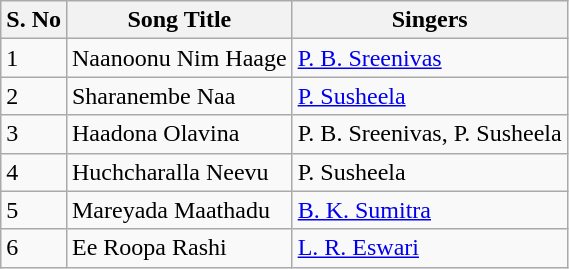<table class=wikitable>
<tr>
<th>S. No</th>
<th>Song Title</th>
<th>Singers</th>
</tr>
<tr>
<td>1</td>
<td>Naanoonu Nim Haage</td>
<td><a href='#'>P. B. Sreenivas</a></td>
</tr>
<tr>
<td>2</td>
<td>Sharanembe Naa</td>
<td><a href='#'>P. Susheela</a></td>
</tr>
<tr>
<td>3</td>
<td>Haadona Olavina</td>
<td>P. B. Sreenivas, P. Susheela</td>
</tr>
<tr>
<td>4</td>
<td>Huchcharalla Neevu</td>
<td>P. Susheela</td>
</tr>
<tr>
<td>5</td>
<td>Mareyada Maathadu</td>
<td><a href='#'>B. K. Sumitra</a></td>
</tr>
<tr>
<td>6</td>
<td>Ee Roopa Rashi</td>
<td><a href='#'>L. R. Eswari</a></td>
</tr>
</table>
